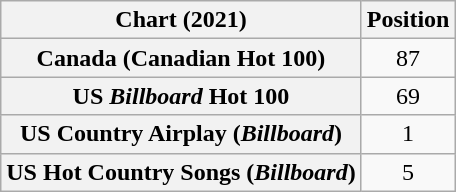<table class="wikitable sortable plainrowheaders" style="text-align:center">
<tr>
<th>Chart (2021)</th>
<th>Position</th>
</tr>
<tr>
<th scope="row">Canada (Canadian Hot 100)</th>
<td>87</td>
</tr>
<tr>
<th scope="row">US <em>Billboard</em> Hot 100</th>
<td>69</td>
</tr>
<tr>
<th scope="row">US Country Airplay (<em>Billboard</em>)</th>
<td>1</td>
</tr>
<tr>
<th scope="row">US Hot Country Songs (<em>Billboard</em>)</th>
<td>5</td>
</tr>
</table>
